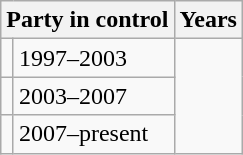<table class="wikitable">
<tr>
<th colspan="2">Party in control</th>
<th>Years</th>
</tr>
<tr>
<td></td>
<td>1997–2003</td>
</tr>
<tr>
<td></td>
<td>2003–2007</td>
</tr>
<tr>
<td></td>
<td>2007–present</td>
</tr>
</table>
